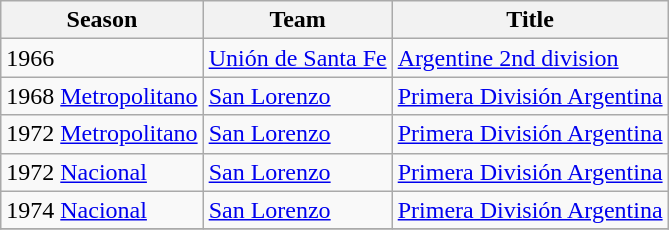<table class="wikitable">
<tr>
<th>Season</th>
<th>Team</th>
<th>Title</th>
</tr>
<tr>
<td>1966</td>
<td><a href='#'>Unión de Santa Fe</a></td>
<td><a href='#'>Argentine 2nd division</a></td>
</tr>
<tr>
<td>1968 <a href='#'>Metropolitano</a></td>
<td><a href='#'>San Lorenzo</a></td>
<td><a href='#'>Primera División Argentina</a></td>
</tr>
<tr>
<td>1972 <a href='#'>Metropolitano</a></td>
<td><a href='#'>San Lorenzo</a></td>
<td><a href='#'>Primera División Argentina</a></td>
</tr>
<tr>
<td>1972 <a href='#'>Nacional</a></td>
<td><a href='#'>San Lorenzo</a></td>
<td><a href='#'>Primera División Argentina</a></td>
</tr>
<tr>
<td>1974 <a href='#'>Nacional</a></td>
<td><a href='#'>San Lorenzo</a></td>
<td><a href='#'>Primera División Argentina</a></td>
</tr>
<tr>
</tr>
</table>
